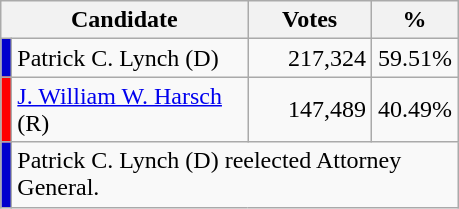<table class="wikitable">
<tr>
<th colspan="2">Candidate</th>
<th>Votes</th>
<th>%</th>
</tr>
<tr>
<td style="color:inherit;background:#0000cd"></td>
<td width=150px>Patrick C. Lynch (D)</td>
<td align="right" width=75px>217,324</td>
<td align="right" width=50px>59.51%</td>
</tr>
<tr>
<td style="color:inherit;background:#ff0000"></td>
<td><a href='#'>J. William W. Harsch</a> (R)</td>
<td align="right">147,489</td>
<td align="right">40.49%</td>
</tr>
<tr>
<td style="color:inherit;background:#0000cd"></td>
<td colspan="3">Patrick C. Lynch (D) reelected Attorney General.</td>
</tr>
</table>
